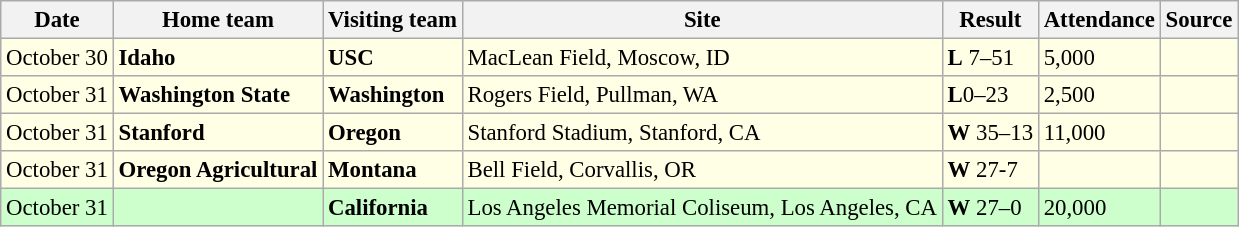<table class="wikitable" style="font-size:95%;">
<tr>
<th>Date</th>
<th>Home team</th>
<th>Visiting team</th>
<th>Site</th>
<th>Result</th>
<th>Attendance</th>
<th class="unsortable">Source</th>
</tr>
<tr bgcolor=#ffffe6>
<td>October 30</td>
<td><strong>Idaho</strong></td>
<td><strong>USC</strong></td>
<td>MacLean Field, Moscow, ID</td>
<td><strong>L</strong> 7–51</td>
<td>5,000</td>
<td></td>
</tr>
<tr bgcolor=#ffffe6>
<td>October 31</td>
<td><strong>Washington State</strong></td>
<td><strong>Washington</strong></td>
<td>Rogers Field, Pullman, WA</td>
<td><strong>L</strong>0–23</td>
<td>2,500</td>
<td></td>
</tr>
<tr bgcolor=#ffffe6>
<td>October 31</td>
<td><strong>Stanford</strong></td>
<td><strong>Oregon</strong></td>
<td>Stanford Stadium, Stanford, CA</td>
<td><strong>W</strong> 35–13</td>
<td>11,000</td>
<td></td>
</tr>
<tr bgcolor=#ffffe6>
<td>October 31</td>
<td><strong>Oregon Agricultural</strong></td>
<td><strong>Montana</strong></td>
<td>Bell Field, Corvallis, OR</td>
<td><strong>W</strong> 27-7</td>
<td></td>
<td></td>
</tr>
<tr bgcolor=ccffcc>
<td>October 31</td>
<td></td>
<td><strong>California</strong></td>
<td>Los Angeles Memorial Coliseum, Los Angeles, CA</td>
<td><strong>W</strong> 27–0</td>
<td>20,000</td>
<td></td>
</tr>
</table>
